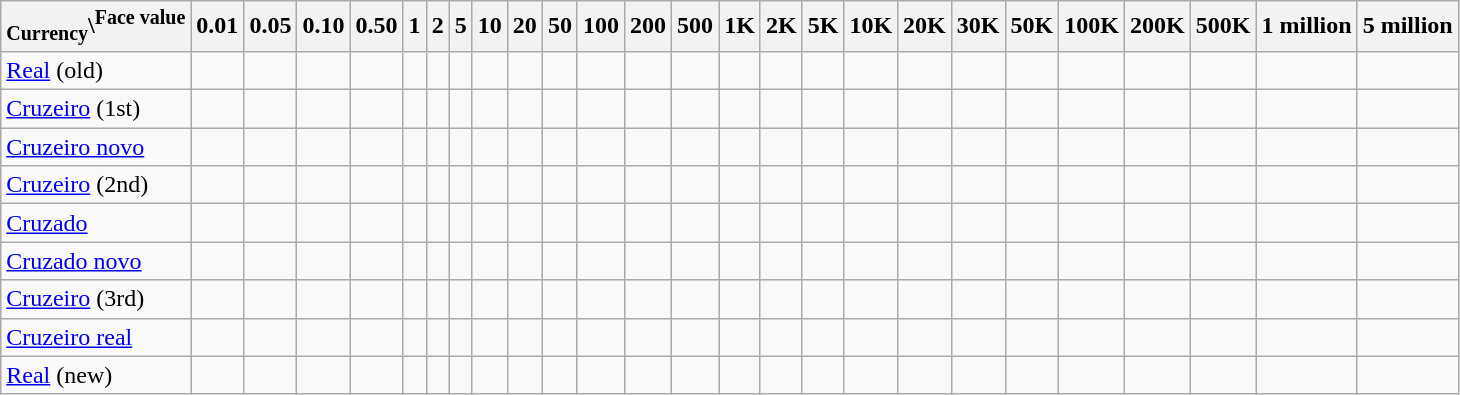<table class=wikitable>
<tr>
<th><sub>Currency</sub>\<sup>Face value</sup></th>
<th>0.01</th>
<th>0.05</th>
<th>0.10</th>
<th>0.50</th>
<th>1</th>
<th>2</th>
<th>5</th>
<th>10</th>
<th>20</th>
<th>50</th>
<th>100</th>
<th>200</th>
<th>500</th>
<th>1K</th>
<th>2K</th>
<th>5K</th>
<th>10K</th>
<th>20K</th>
<th>30K</th>
<th>50K</th>
<th>100K</th>
<th>200K</th>
<th>500K</th>
<th>1 million</th>
<th>5 million</th>
</tr>
<tr>
<td><a href='#'>Real</a> (old)</td>
<td></td>
<td></td>
<td></td>
<td></td>
<td></td>
<td></td>
<td></td>
<td></td>
<td></td>
<td></td>
<td></td>
<td></td>
<td></td>
<td></td>
<td></td>
<td></td>
<td></td>
<td></td>
<td></td>
<td></td>
<td></td>
<td></td>
<td></td>
<td></td>
<td></td>
</tr>
<tr>
<td><a href='#'>Cruzeiro</a> (1st)</td>
<td></td>
<td></td>
<td></td>
<td></td>
<td></td>
<td></td>
<td></td>
<td></td>
<td></td>
<td></td>
<td></td>
<td></td>
<td></td>
<td></td>
<td></td>
<td></td>
<td></td>
<td></td>
<td></td>
<td></td>
<td></td>
<td></td>
<td></td>
<td></td>
<td></td>
</tr>
<tr>
<td><a href='#'>Cruzeiro novo</a></td>
<td></td>
<td></td>
<td></td>
<td></td>
<td></td>
<td></td>
<td></td>
<td></td>
<td></td>
<td></td>
<td></td>
<td></td>
<td></td>
<td></td>
<td></td>
<td></td>
<td></td>
<td></td>
<td></td>
<td></td>
<td></td>
<td></td>
<td></td>
<td></td>
<td></td>
</tr>
<tr>
<td><a href='#'>Cruzeiro</a> (2nd)</td>
<td></td>
<td></td>
<td></td>
<td></td>
<td></td>
<td></td>
<td></td>
<td></td>
<td></td>
<td></td>
<td></td>
<td></td>
<td></td>
<td></td>
<td></td>
<td></td>
<td></td>
<td></td>
<td></td>
<td></td>
<td></td>
<td></td>
<td></td>
<td></td>
<td></td>
</tr>
<tr>
<td><a href='#'>Cruzado</a></td>
<td></td>
<td></td>
<td></td>
<td></td>
<td></td>
<td></td>
<td></td>
<td></td>
<td></td>
<td></td>
<td></td>
<td></td>
<td></td>
<td></td>
<td></td>
<td></td>
<td></td>
<td></td>
<td></td>
<td></td>
<td></td>
<td></td>
<td></td>
<td></td>
<td></td>
</tr>
<tr>
<td><a href='#'>Cruzado novo</a></td>
<td></td>
<td></td>
<td></td>
<td></td>
<td></td>
<td></td>
<td></td>
<td></td>
<td></td>
<td></td>
<td></td>
<td></td>
<td></td>
<td></td>
<td></td>
<td></td>
<td></td>
<td></td>
<td></td>
<td></td>
<td></td>
<td></td>
<td></td>
<td></td>
<td></td>
</tr>
<tr>
<td><a href='#'>Cruzeiro</a> (3rd)</td>
<td></td>
<td></td>
<td></td>
<td></td>
<td></td>
<td></td>
<td></td>
<td></td>
<td></td>
<td></td>
<td></td>
<td></td>
<td></td>
<td></td>
<td></td>
<td></td>
<td></td>
<td></td>
<td></td>
<td></td>
<td></td>
<td></td>
<td></td>
<td></td>
<td></td>
</tr>
<tr>
<td><a href='#'>Cruzeiro real</a></td>
<td></td>
<td></td>
<td></td>
<td></td>
<td></td>
<td></td>
<td></td>
<td></td>
<td></td>
<td></td>
<td></td>
<td></td>
<td></td>
<td></td>
<td></td>
<td></td>
<td></td>
<td></td>
<td></td>
<td></td>
<td></td>
<td></td>
<td></td>
<td></td>
<td></td>
</tr>
<tr>
<td><a href='#'>Real</a> (new)</td>
<td></td>
<td></td>
<td></td>
<td></td>
<td></td>
<td></td>
<td></td>
<td></td>
<td></td>
<td></td>
<td></td>
<td></td>
<td></td>
<td></td>
<td></td>
<td></td>
<td></td>
<td></td>
<td></td>
<td></td>
<td></td>
<td></td>
<td></td>
<td></td>
<td></td>
</tr>
</table>
